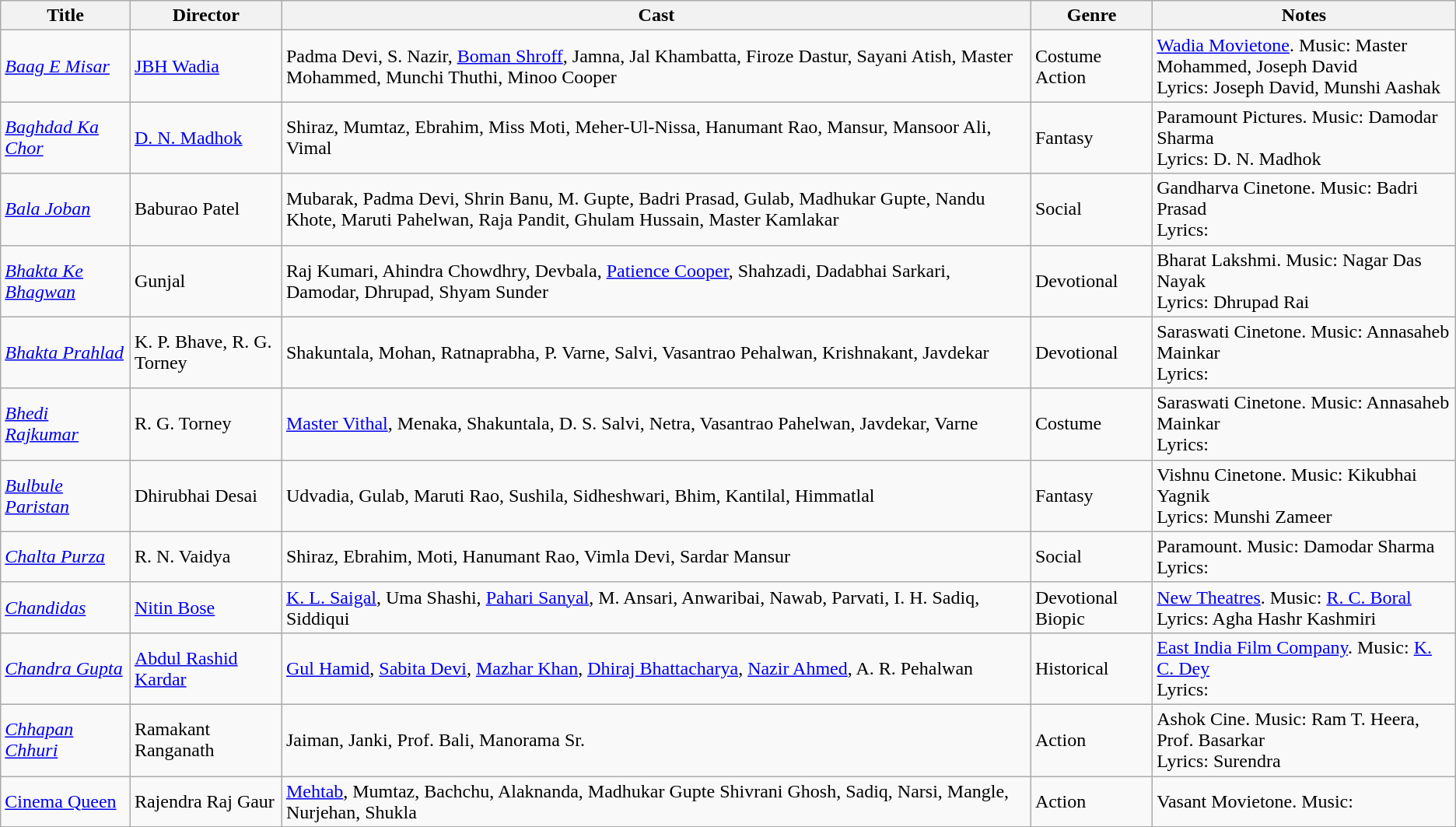<table class="wikitable">
<tr>
<th>Title</th>
<th>Director</th>
<th>Cast</th>
<th>Genre</th>
<th>Notes</th>
</tr>
<tr>
<td><em><a href='#'>Baag E Misar</a></em></td>
<td><a href='#'>JBH Wadia</a></td>
<td>Padma Devi, S. Nazir, <a href='#'>Boman Shroff</a>, Jamna, Jal Khambatta, Firoze Dastur, Sayani  Atish, Master Mohammed, Munchi Thuthi, Minoo Cooper</td>
<td>Costume Action</td>
<td><a href='#'>Wadia Movietone</a>.  Music: Master Mohammed, Joseph David<br>Lyrics: Joseph David, Munshi Aashak</td>
</tr>
<tr>
<td><em><a href='#'>Baghdad Ka Chor</a></em></td>
<td><a href='#'>D. N. Madhok</a></td>
<td>Shiraz, Mumtaz, Ebrahim, Miss Moti, Meher-Ul-Nissa, Hanumant Rao, Mansur, Mansoor Ali, Vimal</td>
<td>Fantasy</td>
<td>Paramount Pictures. Music: Damodar Sharma<br>Lyrics: D. N. Madhok</td>
</tr>
<tr>
<td><em><a href='#'>Bala Joban</a></em></td>
<td>Baburao Patel</td>
<td>Mubarak, Padma Devi, Shrin Banu, M. Gupte, Badri Prasad, Gulab, Madhukar Gupte, Nandu Khote, Maruti Pahelwan, Raja Pandit, Ghulam Hussain, Master Kamlakar</td>
<td>Social</td>
<td>Gandharva Cinetone.  Music: Badri Prasad<br>Lyrics:</td>
</tr>
<tr>
<td><em><a href='#'>Bhakta Ke Bhagwan</a></em></td>
<td>Gunjal</td>
<td>Raj Kumari, Ahindra Chowdhry, Devbala, <a href='#'>Patience Cooper</a>, Shahzadi, Dadabhai Sarkari, Damodar, Dhrupad, Shyam Sunder</td>
<td>Devotional</td>
<td>Bharat Lakshmi.  Music: Nagar Das Nayak<br>Lyrics: Dhrupad Rai</td>
</tr>
<tr>
<td><em><a href='#'>Bhakta Prahlad</a></em></td>
<td>K. P. Bhave, R. G. Torney</td>
<td>Shakuntala, Mohan, Ratnaprabha, P. Varne,  Salvi, Vasantrao Pehalwan, Krishnakant, Javdekar</td>
<td>Devotional</td>
<td>Saraswati Cinetone. Music: Annasaheb Mainkar<br>Lyrics:</td>
</tr>
<tr>
<td><em><a href='#'>Bhedi Rajkumar</a></em></td>
<td>R. G. Torney</td>
<td><a href='#'>Master Vithal</a>, Menaka,  Shakuntala, D. S. Salvi, Netra, Vasantrao Pahelwan, Javdekar, Varne</td>
<td>Costume</td>
<td>Saraswati Cinetone. Music: Annasaheb Mainkar<br>Lyrics:</td>
</tr>
<tr>
<td><em><a href='#'>Bulbule Paristan</a></em></td>
<td>Dhirubhai Desai</td>
<td>Udvadia, Gulab, Maruti Rao, Sushila, Sidheshwari, Bhim, Kantilal, Himmatlal</td>
<td>Fantasy</td>
<td>Vishnu Cinetone. Music: Kikubhai Yagnik<br>Lyrics: Munshi Zameer</td>
</tr>
<tr>
<td><em><a href='#'>Chalta Purza</a></em></td>
<td>R. N. Vaidya</td>
<td>Shiraz, Ebrahim, Moti, Hanumant Rao, Vimla Devi, Sardar Mansur</td>
<td>Social</td>
<td>Paramount. Music: Damodar Sharma<br>Lyrics:</td>
</tr>
<tr>
<td><em><a href='#'>Chandidas</a></em></td>
<td><a href='#'>Nitin Bose</a></td>
<td><a href='#'>K. L. Saigal</a>, Uma Shashi,  <a href='#'>Pahari Sanyal</a>, M. Ansari, Anwaribai, Nawab, Parvati, I. H. Sadiq, Siddiqui</td>
<td>Devotional Biopic</td>
<td><a href='#'>New Theatres</a>. Music: <a href='#'>R. C. Boral</a><br>Lyrics: Agha Hashr Kashmiri</td>
</tr>
<tr>
<td><em><a href='#'>Chandra Gupta</a></em></td>
<td><a href='#'>Abdul Rashid Kardar</a></td>
<td><a href='#'>Gul Hamid</a>, <a href='#'>Sabita Devi</a>, <a href='#'>Mazhar Khan</a>,  <a href='#'>Dhiraj Bhattacharya</a>,  <a href='#'>Nazir Ahmed</a>, A. R. Pehalwan</td>
<td>Historical</td>
<td><a href='#'>East India Film Company</a>. Music: <a href='#'>K. C. Dey</a><br>Lyrics:</td>
</tr>
<tr>
<td><em><a href='#'>Chhapan Chhuri</a></em></td>
<td>Ramakant Ranganath</td>
<td>Jaiman, Janki, Prof. Bali, Manorama Sr.</td>
<td>Action</td>
<td>Ashok Cine. Music: Ram T. Heera, Prof. Basarkar<br>Lyrics: Surendra</td>
</tr>
<tr>
<td><a href='#'>Cinema Queen</a></td>
<td>Rajendra Raj Gaur</td>
<td><a href='#'>Mehtab</a>, Mumtaz, Bachchu, Alaknanda, Madhukar Gupte Shivrani Ghosh, Sadiq, Narsi, Mangle, Nurjehan, Shukla</td>
<td>Action</td>
<td>Vasant Movietone. Music:</td>
</tr>
<tr>
</tr>
</table>
